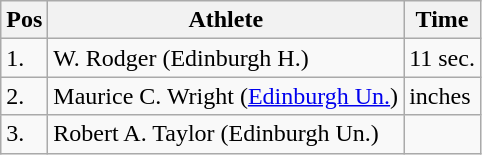<table class="wikitable">
<tr>
<th>Pos</th>
<th>Athlete</th>
<th>Time</th>
</tr>
<tr>
<td>1.</td>
<td>W. Rodger (Edinburgh H.)</td>
<td>11 sec.</td>
</tr>
<tr>
<td>2.</td>
<td>Maurice C. Wright (<a href='#'>Edinburgh Un.</a>)</td>
<td>inches</td>
</tr>
<tr>
<td>3.</td>
<td>Robert A. Taylor (Edinburgh Un.)</td>
<td></td>
</tr>
</table>
